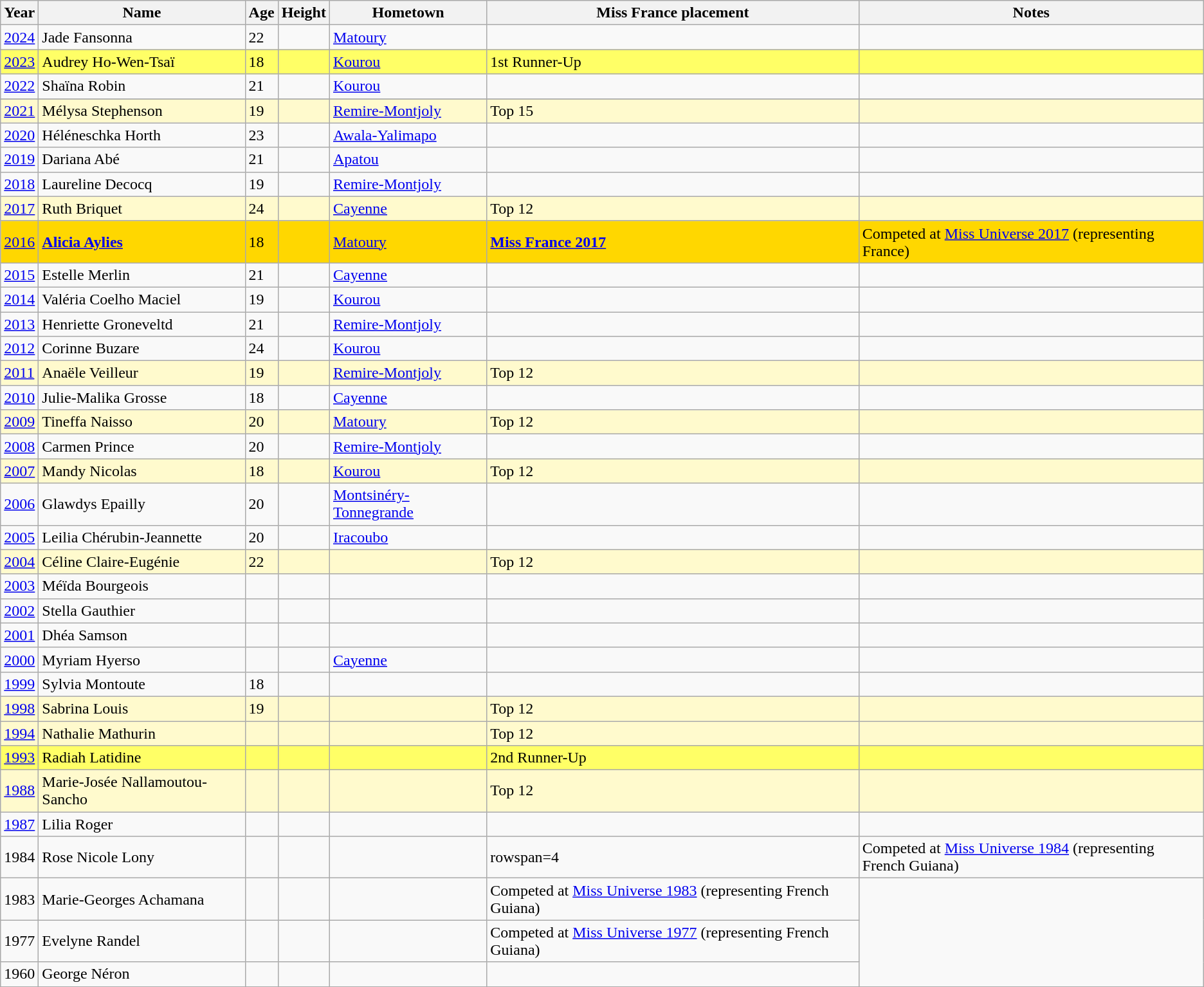<table class="wikitable sortable">
<tr>
<th>Year</th>
<th>Name</th>
<th>Age</th>
<th>Height</th>
<th>Hometown</th>
<th>Miss France placement</th>
<th width=350>Notes</th>
</tr>
<tr>
<td><a href='#'>2024</a></td>
<td>Jade Fansonna</td>
<td>22</td>
<td></td>
<td><a href='#'>Matoury</a></td>
<td></td>
<td></td>
</tr>
<tr bgcolor=#FFFF66>
<td><a href='#'>2023</a></td>
<td>Audrey Ho-Wen-Tsaï</td>
<td>18</td>
<td></td>
<td><a href='#'>Kourou</a></td>
<td>1st Runner-Up</td>
<td></td>
</tr>
<tr>
<td><a href='#'>2022</a></td>
<td>Shaïna Robin</td>
<td>21</td>
<td></td>
<td><a href='#'>Kourou</a></td>
<td></td>
<td></td>
</tr>
<tr>
</tr>
<tr bgcolor=#FFFACD>
<td><a href='#'>2021</a></td>
<td>Mélysa Stephenson</td>
<td>19</td>
<td></td>
<td><a href='#'>Remire-Montjoly</a></td>
<td>Top 15</td>
<td></td>
</tr>
<tr>
<td><a href='#'>2020</a></td>
<td>Héléneschka Horth</td>
<td>23</td>
<td></td>
<td><a href='#'>Awala-Yalimapo</a></td>
<td></td>
<td></td>
</tr>
<tr>
<td><a href='#'>2019</a></td>
<td>Dariana Abé</td>
<td>21</td>
<td></td>
<td><a href='#'>Apatou</a></td>
<td></td>
<td></td>
</tr>
<tr>
<td><a href='#'>2018</a></td>
<td>Laureline Decocq</td>
<td>19</td>
<td></td>
<td><a href='#'>Remire-Montjoly</a></td>
<td></td>
<td></td>
</tr>
<tr bgcolor=#FFFACD>
<td><a href='#'>2017</a></td>
<td>Ruth Briquet</td>
<td>24</td>
<td></td>
<td><a href='#'>Cayenne</a></td>
<td>Top 12</td>
<td></td>
</tr>
<tr style="background-color:GOLD;">
<td><a href='#'>2016</a></td>
<td><strong><a href='#'>Alicia Aylies</a></strong></td>
<td>18</td>
<td></td>
<td><a href='#'>Matoury</a></td>
<td><strong><a href='#'>Miss France 2017</a></strong></td>
<td>Competed at <a href='#'>Miss Universe 2017</a> (representing France)</td>
</tr>
<tr>
<td><a href='#'>2015</a></td>
<td>Estelle Merlin</td>
<td>21</td>
<td></td>
<td><a href='#'>Cayenne</a></td>
<td></td>
<td></td>
</tr>
<tr>
<td><a href='#'>2014</a></td>
<td>Valéria Coelho Maciel</td>
<td>19</td>
<td></td>
<td><a href='#'>Kourou</a></td>
<td></td>
<td></td>
</tr>
<tr>
<td><a href='#'>2013</a></td>
<td>Henriette Groneveltd</td>
<td>21</td>
<td></td>
<td><a href='#'>Remire-Montjoly</a></td>
<td></td>
<td></td>
</tr>
<tr>
<td><a href='#'>2012</a></td>
<td>Corinne Buzare</td>
<td>24</td>
<td></td>
<td><a href='#'>Kourou</a></td>
<td></td>
<td></td>
</tr>
<tr bgcolor=#FFFACD>
<td><a href='#'>2011</a></td>
<td>Anaële Veilleur</td>
<td>19</td>
<td></td>
<td><a href='#'>Remire-Montjoly</a></td>
<td>Top 12</td>
<td></td>
</tr>
<tr>
<td><a href='#'>2010</a></td>
<td>Julie-Malika Grosse</td>
<td>18</td>
<td></td>
<td><a href='#'>Cayenne</a></td>
<td></td>
<td></td>
</tr>
<tr bgcolor=#FFFACD>
<td><a href='#'>2009</a></td>
<td>Tineffa Naisso</td>
<td>20</td>
<td></td>
<td><a href='#'>Matoury</a></td>
<td>Top 12</td>
<td></td>
</tr>
<tr>
<td><a href='#'>2008</a></td>
<td>Carmen Prince</td>
<td>20</td>
<td></td>
<td><a href='#'>Remire-Montjoly</a></td>
<td></td>
<td></td>
</tr>
<tr bgcolor=#FFFACD>
<td><a href='#'>2007</a></td>
<td>Mandy Nicolas</td>
<td>18</td>
<td></td>
<td><a href='#'>Kourou</a></td>
<td>Top 12</td>
<td></td>
</tr>
<tr>
<td><a href='#'>2006</a></td>
<td>Glawdys Epailly</td>
<td>20</td>
<td></td>
<td><a href='#'>Montsinéry-Tonnegrande</a></td>
<td></td>
<td></td>
</tr>
<tr>
<td><a href='#'>2005</a></td>
<td>Leilia Chérubin-Jeannette</td>
<td>20</td>
<td></td>
<td><a href='#'>Iracoubo</a></td>
<td></td>
<td></td>
</tr>
<tr bgcolor=#FFFACD>
<td><a href='#'>2004</a></td>
<td>Céline Claire-Eugénie</td>
<td>22</td>
<td></td>
<td></td>
<td>Top 12</td>
<td></td>
</tr>
<tr>
<td><a href='#'>2003</a></td>
<td>Méïda Bourgeois</td>
<td></td>
<td></td>
<td></td>
<td></td>
<td></td>
</tr>
<tr>
<td><a href='#'>2002</a></td>
<td>Stella Gauthier</td>
<td></td>
<td></td>
<td></td>
<td></td>
<td></td>
</tr>
<tr>
<td><a href='#'>2001</a></td>
<td>Dhéa Samson</td>
<td></td>
<td></td>
<td></td>
<td></td>
<td></td>
</tr>
<tr>
<td><a href='#'>2000</a></td>
<td>Myriam Hyerso</td>
<td></td>
<td></td>
<td><a href='#'>Cayenne</a></td>
<td></td>
<td></td>
</tr>
<tr>
<td><a href='#'>1999</a></td>
<td>Sylvia Montoute</td>
<td>18</td>
<td></td>
<td></td>
<td></td>
<td></td>
</tr>
<tr bgcolor=#FFFACD>
<td><a href='#'>1998</a></td>
<td>Sabrina Louis</td>
<td>19</td>
<td></td>
<td></td>
<td>Top 12</td>
<td></td>
</tr>
<tr bgcolor=#FFFACD>
<td><a href='#'>1994</a></td>
<td>Nathalie Mathurin</td>
<td></td>
<td></td>
<td></td>
<td>Top 12</td>
<td></td>
</tr>
<tr bgcolor=#FFFF66>
<td><a href='#'>1993</a></td>
<td>Radiah Latidine</td>
<td></td>
<td></td>
<td></td>
<td>2nd Runner-Up</td>
<td></td>
</tr>
<tr bgcolor=#FFFACD>
<td><a href='#'>1988</a></td>
<td>Marie-Josée Nallamoutou-Sancho</td>
<td></td>
<td></td>
<td></td>
<td>Top 12</td>
<td></td>
</tr>
<tr>
<td><a href='#'>1987</a></td>
<td>Lilia Roger</td>
<td></td>
<td></td>
<td></td>
<td></td>
<td></td>
</tr>
<tr>
<td>1984</td>
<td>Rose Nicole Lony</td>
<td></td>
<td></td>
<td></td>
<td>rowspan=4 </td>
<td>Competed at <a href='#'>Miss Universe 1984</a> (representing French Guiana)</td>
</tr>
<tr>
<td>1983</td>
<td>Marie-Georges Achamana</td>
<td></td>
<td></td>
<td></td>
<td>Competed at <a href='#'>Miss Universe 1983</a> (representing French Guiana)</td>
</tr>
<tr>
<td>1977</td>
<td>Evelyne Randel</td>
<td></td>
<td></td>
<td></td>
<td>Competed at <a href='#'>Miss Universe 1977</a> (representing French Guiana)</td>
</tr>
<tr>
<td>1960</td>
<td>George Néron</td>
<td></td>
<td></td>
<td></td>
<td></td>
</tr>
<tr>
</tr>
</table>
